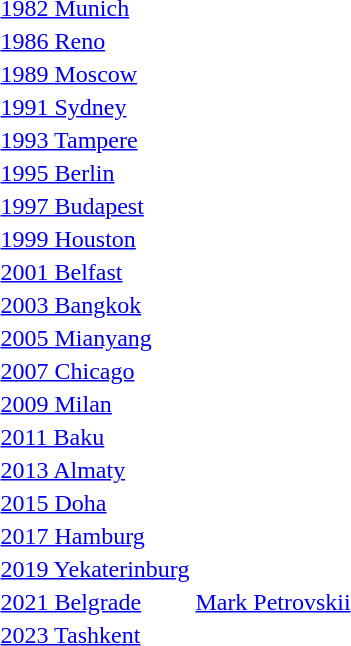<table>
<tr>
<td rowspan=2><a href='#'>1982 Munich</a></td>
<td rowspan=2></td>
<td rowspan=2></td>
<td></td>
</tr>
<tr>
<td></td>
</tr>
<tr>
<td rowspan=2><a href='#'>1986 Reno</a></td>
<td rowspan=2></td>
<td rowspan=2></td>
<td></td>
</tr>
<tr>
<td></td>
</tr>
<tr>
<td rowspan=2><a href='#'>1989 Moscow</a></td>
<td rowspan=2></td>
<td rowspan=2></td>
<td></td>
</tr>
<tr>
<td></td>
</tr>
<tr>
<td rowspan=2><a href='#'>1991 Sydney</a></td>
<td rowspan=2></td>
<td rowspan=2></td>
<td></td>
</tr>
<tr>
<td></td>
</tr>
<tr>
<td rowspan=2><a href='#'>1993 Tampere</a></td>
<td rowspan=2></td>
<td rowspan=2></td>
<td></td>
</tr>
<tr>
<td></td>
</tr>
<tr>
<td rowspan=2><a href='#'>1995 Berlin</a></td>
<td rowspan=2></td>
<td rowspan=2></td>
<td></td>
</tr>
<tr>
<td></td>
</tr>
<tr>
<td rowspan=2><a href='#'>1997 Budapest</a></td>
<td rowspan=2></td>
<td rowspan=2></td>
<td></td>
</tr>
<tr>
<td></td>
</tr>
<tr>
<td rowspan=2><a href='#'>1999 Houston</a></td>
<td rowspan=2></td>
<td rowspan=2></td>
<td></td>
</tr>
<tr>
<td></td>
</tr>
<tr>
<td rowspan=2><a href='#'>2001 Belfast</a></td>
<td rowspan=2></td>
<td rowspan=2></td>
<td></td>
</tr>
<tr>
<td></td>
</tr>
<tr>
<td rowspan=2><a href='#'>2003 Bangkok</a></td>
<td rowspan=2></td>
<td rowspan=2></td>
<td></td>
</tr>
<tr>
<td></td>
</tr>
<tr>
<td rowspan=2><a href='#'>2005 Mianyang</a></td>
<td rowspan=2></td>
<td rowspan=2></td>
<td></td>
</tr>
<tr>
<td></td>
</tr>
<tr>
<td rowspan=2><a href='#'>2007 Chicago</a></td>
<td rowspan=2></td>
<td rowspan=2></td>
<td></td>
</tr>
<tr>
<td></td>
</tr>
<tr>
<td rowspan=2><a href='#'>2009 Milan</a></td>
<td rowspan=2></td>
<td rowspan=2></td>
<td></td>
</tr>
<tr>
<td></td>
</tr>
<tr>
<td rowspan=2><a href='#'>2011 Baku</a></td>
<td rowspan=2></td>
<td rowspan=2></td>
<td></td>
</tr>
<tr>
<td></td>
</tr>
<tr>
<td rowspan=2><a href='#'>2013 Almaty</a></td>
<td rowspan=2></td>
<td rowspan=2></td>
<td></td>
</tr>
<tr>
<td></td>
</tr>
<tr>
<td rowspan=2><a href='#'>2015 Doha</a></td>
<td rowspan=2></td>
<td rowspan=2></td>
<td></td>
</tr>
<tr>
<td></td>
</tr>
<tr>
<td rowspan=2><a href='#'>2017 Hamburg</a></td>
<td rowspan=2></td>
<td rowspan=2></td>
<td></td>
</tr>
<tr>
<td></td>
</tr>
<tr>
<td rowspan=2><a href='#'>2019 Yekaterinburg</a></td>
<td rowspan=2></td>
<td rowspan=2></td>
<td></td>
</tr>
<tr>
<td></td>
</tr>
<tr>
<td rowspan=2><a href='#'>2021 Belgrade</a></td>
<td rowspan=2> <a href='#'>Mark Petrovskii</a> </td>
<td rowspan=2></td>
<td></td>
</tr>
<tr>
<td></td>
</tr>
<tr>
<td rowspan=2><a href='#'>2023 Tashkent</a></td>
<td rowspan=2></td>
<td rowspan=2></td>
<td></td>
</tr>
<tr>
<td></td>
</tr>
</table>
